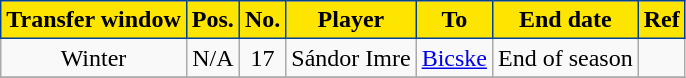<table class="wikitable plainrowheaders sortable">
<tr>
<th style="background-color:#FDE500;color:black;border:1px solid #004292">Transfer window</th>
<th style="background-color:#FDE500;color:black;border:1px solid #004292">Pos.</th>
<th style="background-color:#FDE500;color:black;border:1px solid #004292">No.</th>
<th style="background-color:#FDE500;color:black;border:1px solid #004292">Player</th>
<th style="background-color:#FDE500;color:black;border:1px solid #004292">To</th>
<th style="background-color:#FDE500;color:black;border:1px solid #004292">End date</th>
<th style="background-color:#FDE500;color:black;border:1px solid #004292">Ref</th>
</tr>
<tr>
<td style="text-align:center;">Winter</td>
<td style="text-align:center;">N/A</td>
<td style="text-align:center;">17</td>
<td style="text-align:left;"> Sándor Imre</td>
<td style="text-align:left;"><a href='#'>Bicske</a></td>
<td style="text-align:left;">End of season</td>
<td></td>
</tr>
<tr>
</tr>
</table>
